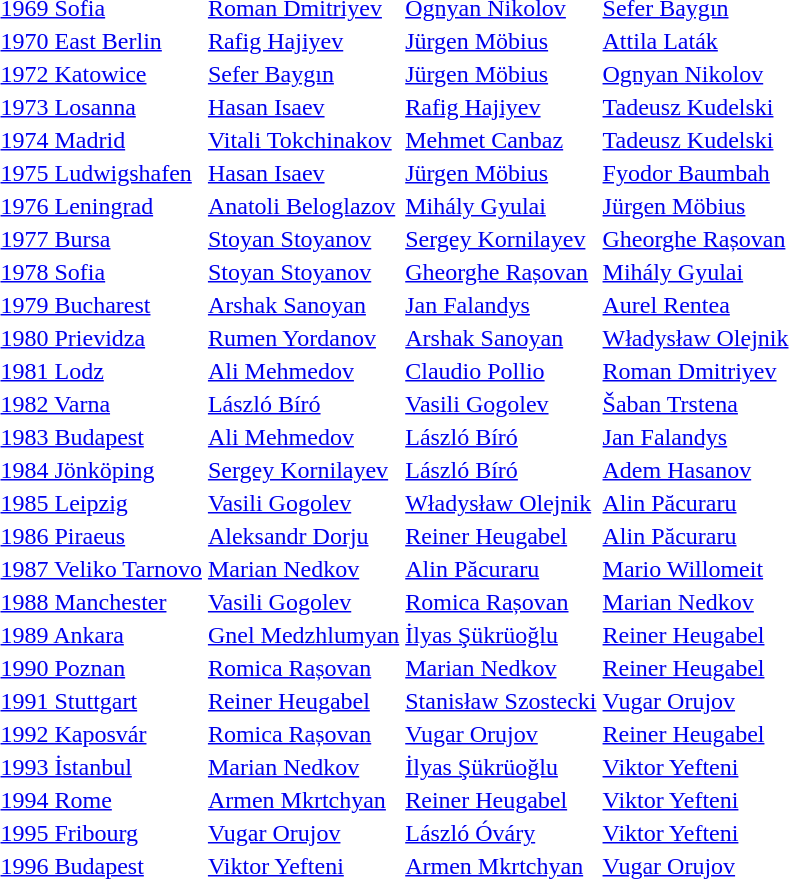<table>
<tr>
<td><a href='#'>1969 Sofia</a></td>
<td> <a href='#'>Roman Dmitriyev</a></td>
<td> <a href='#'>Ognyan Nikolov</a></td>
<td> <a href='#'>Sefer Baygın</a></td>
</tr>
<tr>
<td><a href='#'>1970 East Berlin</a></td>
<td> <a href='#'>Rafig Hajiyev</a></td>
<td> <a href='#'>Jürgen Möbius</a></td>
<td> <a href='#'>Attila Laták</a></td>
</tr>
<tr>
<td><a href='#'>1972 Katowice</a></td>
<td> <a href='#'>Sefer Baygın</a></td>
<td> <a href='#'>Jürgen Möbius</a></td>
<td> <a href='#'>Ognyan Nikolov</a></td>
</tr>
<tr>
<td><a href='#'>1973 Losanna</a></td>
<td> <a href='#'>Hasan Isaev</a></td>
<td> <a href='#'>Rafig Hajiyev</a></td>
<td> <a href='#'>Tadeusz Kudelski</a></td>
</tr>
<tr>
<td><a href='#'>1974 Madrid</a></td>
<td> <a href='#'>Vitali Tokchinakov</a></td>
<td> <a href='#'>Mehmet Canbaz</a></td>
<td> <a href='#'>Tadeusz Kudelski</a></td>
</tr>
<tr>
<td><a href='#'>1975 Ludwigshafen</a></td>
<td> <a href='#'>Hasan Isaev</a></td>
<td> <a href='#'>Jürgen Möbius</a></td>
<td> <a href='#'>Fyodor Baumbah</a></td>
</tr>
<tr>
<td><a href='#'>1976 Leningrad</a></td>
<td> <a href='#'>Anatoli Beloglazov</a></td>
<td> <a href='#'>Mihály Gyulai</a></td>
<td> <a href='#'>Jürgen Möbius</a></td>
</tr>
<tr>
<td><a href='#'>1977 Bursa</a></td>
<td> <a href='#'>Stoyan Stoyanov</a></td>
<td> <a href='#'>Sergey Kornilayev</a></td>
<td> <a href='#'>Gheorghe Rașovan</a></td>
</tr>
<tr>
<td><a href='#'>1978 Sofia</a></td>
<td> <a href='#'>Stoyan Stoyanov</a></td>
<td> <a href='#'>Gheorghe Rașovan</a></td>
<td> <a href='#'>Mihály Gyulai</a></td>
</tr>
<tr>
<td><a href='#'>1979 Bucharest</a></td>
<td> <a href='#'>Arshak Sanoyan</a></td>
<td> <a href='#'>Jan Falandys</a></td>
<td> <a href='#'>Aurel Rentea</a></td>
</tr>
<tr>
<td><a href='#'>1980 Prievidza</a></td>
<td> <a href='#'>Rumen Yordanov</a></td>
<td> <a href='#'>Arshak Sanoyan</a></td>
<td> <a href='#'>Władysław Olejnik</a></td>
</tr>
<tr>
<td><a href='#'>1981 Lodz</a></td>
<td> <a href='#'>Ali Mehmedov</a></td>
<td> <a href='#'>Claudio Pollio</a></td>
<td> <a href='#'>Roman Dmitriyev</a></td>
</tr>
<tr>
<td><a href='#'>1982 Varna</a></td>
<td> <a href='#'>László Bíró</a></td>
<td> <a href='#'>Vasili Gogolev</a></td>
<td> <a href='#'>Šaban Trstena</a></td>
</tr>
<tr>
<td><a href='#'>1983 Budapest</a></td>
<td> <a href='#'>Ali Mehmedov</a></td>
<td> <a href='#'>László Bíró</a></td>
<td> <a href='#'>Jan Falandys</a></td>
</tr>
<tr>
<td><a href='#'>1984 Jönköping</a></td>
<td> <a href='#'>Sergey Kornilayev</a></td>
<td> <a href='#'>László Bíró</a></td>
<td> <a href='#'>Adem Hasanov</a></td>
</tr>
<tr>
<td><a href='#'>1985 Leipzig</a></td>
<td> <a href='#'>Vasili Gogolev</a></td>
<td> <a href='#'>Władysław Olejnik</a></td>
<td> <a href='#'>Alin Păcuraru</a></td>
</tr>
<tr>
<td><a href='#'>1986 Piraeus</a></td>
<td> <a href='#'>Aleksandr Dorju</a></td>
<td> <a href='#'>Reiner Heugabel</a></td>
<td> <a href='#'>Alin Păcuraru</a></td>
</tr>
<tr>
<td><a href='#'>1987 Veliko Tarnovo</a></td>
<td> <a href='#'>Marian Nedkov</a></td>
<td> <a href='#'>Alin Păcuraru</a></td>
<td> <a href='#'>Mario Willomeit</a></td>
</tr>
<tr>
<td><a href='#'>1988 Manchester</a></td>
<td> <a href='#'>Vasili Gogolev</a></td>
<td> <a href='#'>Romica Rașovan</a></td>
<td> <a href='#'>Marian Nedkov</a></td>
</tr>
<tr>
<td><a href='#'>1989 Ankara</a></td>
<td> <a href='#'>Gnel Medzhlumyan</a></td>
<td> <a href='#'>İlyas Şükrüoğlu</a></td>
<td> <a href='#'>Reiner Heugabel</a></td>
</tr>
<tr>
<td><a href='#'>1990 Poznan</a></td>
<td> <a href='#'>Romica Rașovan</a></td>
<td> <a href='#'>Marian Nedkov</a></td>
<td> <a href='#'>Reiner Heugabel</a></td>
</tr>
<tr>
<td><a href='#'>1991 Stuttgart</a></td>
<td> <a href='#'>Reiner Heugabel</a></td>
<td> <a href='#'>Stanisław Szostecki</a></td>
<td> <a href='#'>Vugar Orujov</a></td>
</tr>
<tr>
<td><a href='#'>1992 Kaposvár</a></td>
<td> <a href='#'>Romica Rașovan</a></td>
<td> <a href='#'>Vugar Orujov</a></td>
<td> <a href='#'>Reiner Heugabel</a></td>
</tr>
<tr>
<td><a href='#'>1993 İstanbul</a></td>
<td> <a href='#'>Marian Nedkov</a></td>
<td> <a href='#'>İlyas Şükrüoğlu</a></td>
<td> <a href='#'>Viktor Yefteni</a></td>
</tr>
<tr>
<td><a href='#'>1994 Rome</a></td>
<td> <a href='#'>Armen Mkrtchyan</a></td>
<td> <a href='#'>Reiner Heugabel</a></td>
<td> <a href='#'>Viktor Yefteni</a></td>
</tr>
<tr>
<td><a href='#'>1995 Fribourg</a></td>
<td> <a href='#'>Vugar Orujov</a></td>
<td> <a href='#'>László Óváry</a></td>
<td> <a href='#'>Viktor Yefteni</a></td>
</tr>
<tr>
<td><a href='#'>1996 Budapest</a></td>
<td> <a href='#'>Viktor Yefteni</a></td>
<td> <a href='#'>Armen Mkrtchyan</a></td>
<td> <a href='#'>Vugar Orujov</a></td>
</tr>
</table>
